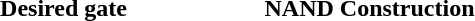<table style="margin:auto; text-align:center;">
<tr>
<th width="250">Desired gate</th>
<th width=150>NAND Construction</th>
</tr>
<tr>
<td></td>
<td></td>
</tr>
</table>
